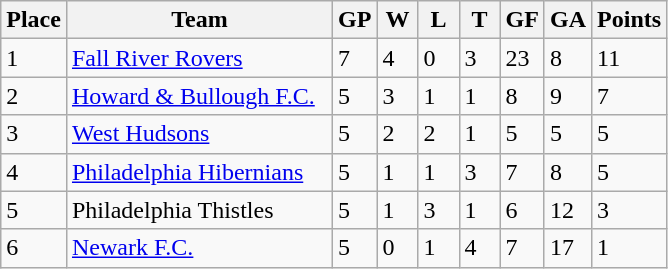<table class="wikitable">
<tr>
<th>Place</th>
<th width="170">Team</th>
<th width="20">GP</th>
<th width="20">W</th>
<th width="20">L</th>
<th width="20">T</th>
<th width="20">GF</th>
<th width="20">GA</th>
<th>Points</th>
</tr>
<tr>
<td>1</td>
<td><a href='#'>Fall River Rovers</a></td>
<td>7</td>
<td>4</td>
<td>0</td>
<td>3</td>
<td>23</td>
<td>8</td>
<td>11</td>
</tr>
<tr>
<td>2</td>
<td><a href='#'>Howard & Bullough F.C.</a></td>
<td>5</td>
<td>3</td>
<td>1</td>
<td>1</td>
<td>8</td>
<td>9</td>
<td>7</td>
</tr>
<tr>
<td>3</td>
<td><a href='#'>West Hudsons</a></td>
<td>5</td>
<td>2</td>
<td>2</td>
<td>1</td>
<td>5</td>
<td>5</td>
<td>5</td>
</tr>
<tr>
<td>4</td>
<td><a href='#'>Philadelphia Hibernians</a></td>
<td>5</td>
<td>1</td>
<td>1</td>
<td>3</td>
<td>7</td>
<td>8</td>
<td>5</td>
</tr>
<tr>
<td>5</td>
<td>Philadelphia Thistles</td>
<td>5</td>
<td>1</td>
<td>3</td>
<td>1</td>
<td>6</td>
<td>12</td>
<td>3</td>
</tr>
<tr>
<td>6</td>
<td><a href='#'>Newark F.C.</a></td>
<td>5</td>
<td>0</td>
<td>1</td>
<td>4</td>
<td>7</td>
<td>17</td>
<td>1</td>
</tr>
</table>
